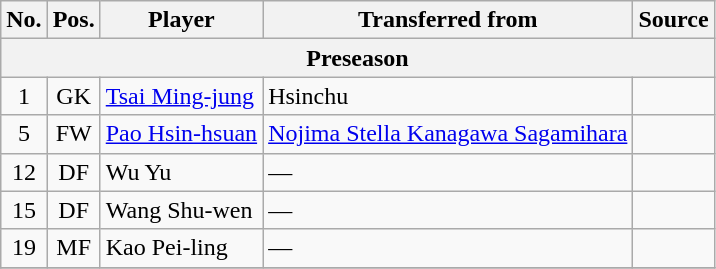<table class="wikitable plainrowheaders sortable">
<tr>
<th>No.</th>
<th>Pos.</th>
<th>Player</th>
<th>Transferred from</th>
<th>Source</th>
</tr>
<tr>
<th colspan=5>Preseason</th>
</tr>
<tr>
<td align=center>1</td>
<td align=center>GK</td>
<td><a href='#'>Tsai Ming-jung</a></td>
<td> Hsinchu</td>
<td></td>
</tr>
<tr>
<td align=center>5</td>
<td align=center>FW</td>
<td><a href='#'>Pao Hsin-hsuan</a></td>
<td> <a href='#'>Nojima Stella Kanagawa Sagamihara</a></td>
<td></td>
</tr>
<tr>
<td align=center>12</td>
<td align=center>DF</td>
<td>Wu Yu</td>
<td>—</td>
<td></td>
</tr>
<tr>
<td align=center>15</td>
<td align=center>DF</td>
<td>Wang Shu-wen</td>
<td>—</td>
<td></td>
</tr>
<tr>
<td align=center>19</td>
<td align=center>MF</td>
<td>Kao Pei-ling</td>
<td>—</td>
<td></td>
</tr>
<tr>
</tr>
</table>
